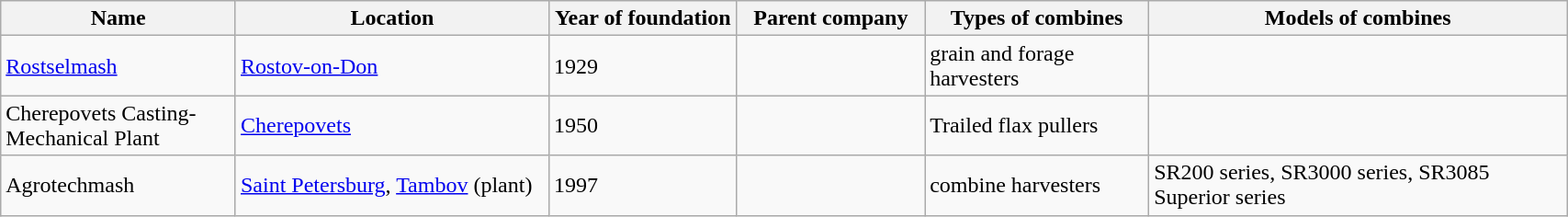<table class="wikitable" style="width:90%;">
<tr>
<th style="width:15%;">Name</th>
<th style="width:20%;">Location</th>
<th style="width:12%;">Year of foundation</th>
<th style="width:12%;">Parent company</th>
<th>Types of combines</th>
<th>Models of combines</th>
</tr>
<tr>
<td><a href='#'>Rostselmash</a></td>
<td><a href='#'>Rostov-on-Don</a></td>
<td>1929</td>
<td></td>
<td>grain and forage harvesters</td>
<td Niva Effect, Vector 410, Acros 530/580, Acros 590 Plus, Torum 740, Sterh 2000, Don 680M, RSM 1401></td>
</tr>
<tr>
<td>Cherepovets Casting-Mechanical Plant</td>
<td><a href='#'>Cherepovets</a></td>
<td>1950</td>
<td></td>
<td>Trailed flax pullers</td>
<td Dvina-4Ch></td>
</tr>
<tr>
<td>Agrotechmash</td>
<td><a href='#'>Saint Petersburg</a>, <a href='#'>Tambov</a> (plant)</td>
<td>1997</td>
<td></td>
<td>combine harvesters</td>
<td>SR200 series, SR3000 series, SR3085 Superior series</td>
</tr>
</table>
